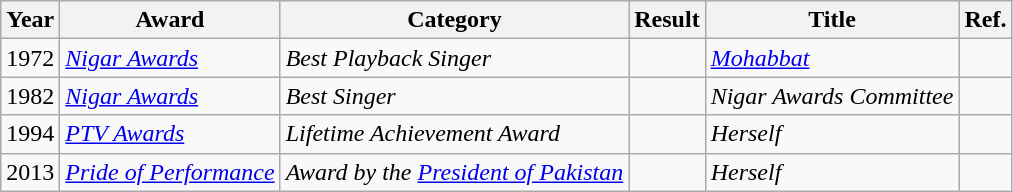<table class="wikitable">
<tr>
<th>Year</th>
<th>Award</th>
<th>Category</th>
<th>Result</th>
<th>Title</th>
<th>Ref.</th>
</tr>
<tr>
<td>1972</td>
<td><em><a href='#'>Nigar Awards</a></em></td>
<td><em>Best Playback Singer</em></td>
<td></td>
<td><em><a href='#'>Mohabbat</a></em></td>
<td></td>
</tr>
<tr>
<td>1982</td>
<td><em><a href='#'>Nigar Awards</a></em></td>
<td><em>Best Singer</em></td>
<td></td>
<td><em>Nigar Awards Committee</em></td>
<td></td>
</tr>
<tr>
<td>1994</td>
<td><em><a href='#'>PTV Awards</a></em></td>
<td><em>Lifetime Achievement Award</em></td>
<td></td>
<td><em>Herself</em></td>
<td></td>
</tr>
<tr>
<td>2013</td>
<td><em><a href='#'>Pride of Performance</a></em></td>
<td><em>Award by the <a href='#'>President of Pakistan</a></em></td>
<td></td>
<td><em>Herself</em></td>
<td></td>
</tr>
</table>
